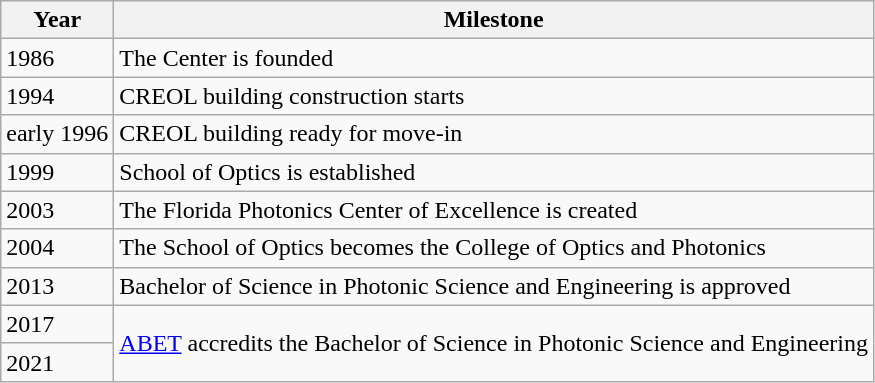<table class="wikitable plainrowheaders">
<tr>
<th scope="col">Year</th>
<th scope="col">Milestone</th>
</tr>
<tr>
<td>1986</td>
<td>The Center is founded</td>
</tr>
<tr>
<td>1994</td>
<td>CREOL building construction starts</td>
</tr>
<tr>
<td data-sort-value=1996>early 1996</td>
<td>CREOL building ready for move-in</td>
</tr>
<tr>
<td>1999</td>
<td>School of Optics is established</td>
</tr>
<tr>
<td>2003</td>
<td>The Florida Photonics Center of Excellence is created</td>
</tr>
<tr>
<td>2004</td>
<td>The School of Optics becomes the College of Optics and Photonics</td>
</tr>
<tr>
<td>2013</td>
<td>Bachelor of Science in Photonic Science and Engineering is approved</td>
</tr>
<tr>
<td>2017</td>
<td rowspan=2><a href='#'>ABET</a> accredits the Bachelor of Science in Photonic Science and Engineering</td>
</tr>
<tr>
<td>2021</td>
</tr>
</table>
